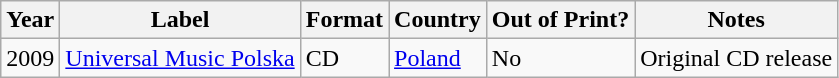<table class="wikitable">
<tr>
<th>Year</th>
<th>Label</th>
<th>Format</th>
<th>Country</th>
<th>Out of Print?</th>
<th>Notes</th>
</tr>
<tr>
<td>2009</td>
<td><a href='#'>Universal Music Polska</a></td>
<td>CD</td>
<td><a href='#'>Poland</a></td>
<td>No</td>
<td>Original CD release</td>
</tr>
</table>
